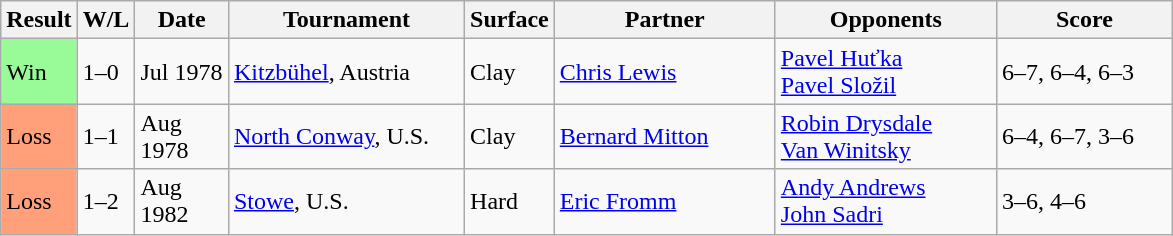<table class="sortable wikitable">
<tr>
<th style="width:40px">Result</th>
<th style="width:30px" class="unsortable">W/L</th>
<th style="width:55px">Date</th>
<th style="width:150px">Tournament</th>
<th style="width:50px">Surface</th>
<th style="width:140px">Partner</th>
<th style="width:140px">Opponents</th>
<th style="width:110px" class="unsortable">Score</th>
</tr>
<tr>
<td style="background:#98fb98;">Win</td>
<td>1–0</td>
<td>Jul 1978</td>
<td><a href='#'>Kitzbühel</a>, Austria</td>
<td>Clay</td>
<td> <a href='#'>Chris Lewis</a></td>
<td> <a href='#'>Pavel Huťka</a><br> <a href='#'>Pavel Složil</a></td>
<td>6–7, 6–4, 6–3</td>
</tr>
<tr>
<td style="background:#ffa07a;">Loss</td>
<td>1–1</td>
<td>Aug 1978</td>
<td><a href='#'>North Conway</a>, U.S.</td>
<td>Clay</td>
<td> <a href='#'>Bernard Mitton</a></td>
<td> <a href='#'>Robin Drysdale</a><br> <a href='#'>Van Winitsky</a></td>
<td>6–4, 6–7, 3–6</td>
</tr>
<tr>
<td style="background:#ffa07a;">Loss</td>
<td>1–2</td>
<td>Aug 1982</td>
<td><a href='#'>Stowe</a>, U.S.</td>
<td>Hard</td>
<td> <a href='#'>Eric Fromm</a></td>
<td> <a href='#'>Andy Andrews</a><br> <a href='#'>John Sadri</a></td>
<td>3–6, 4–6</td>
</tr>
</table>
